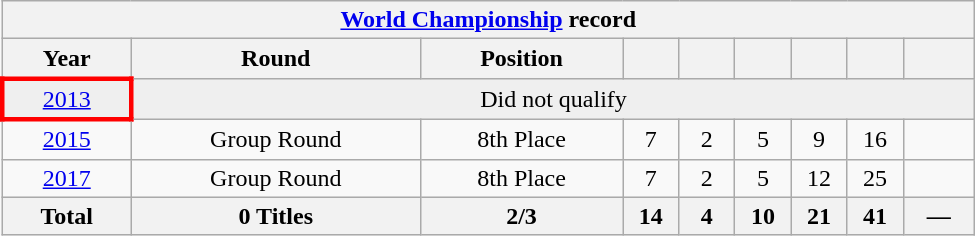<table class="wikitable" style="text-align: center;font-size:100%; width: 650px;">
<tr>
<th colspan=9><strong><a href='#'>World Championship</a> record</strong></th>
</tr>
<tr>
<th><strong>Year</strong></th>
<th><strong>Round</strong></th>
<th><strong>Position</strong></th>
<th width=30><strong></strong></th>
<th width=30><strong></strong></th>
<th width=30><strong></strong></th>
<th width=30><strong></strong></th>
<th width=30><strong></strong></th>
<th><strong></strong></th>
</tr>
<tr bgcolor="efefef">
<td style="border:3px solid red"> <a href='#'>2013</a></td>
<td rowspan="1" colspan="8">Did not qualify</td>
</tr>
<tr>
<td> <a href='#'>2015</a></td>
<td>Group Round</td>
<td>8th Place</td>
<td>7</td>
<td>2</td>
<td>5</td>
<td>9</td>
<td>16</td>
<td></td>
</tr>
<tr>
<td> <a href='#'>2017</a></td>
<td>Group Round</td>
<td>8th Place</td>
<td>7</td>
<td>2</td>
<td>5</td>
<td>12</td>
<td>25</td>
<td></td>
</tr>
<tr>
<th><strong>Total</strong></th>
<th><strong>0 Titles</strong></th>
<th><strong>2/3</strong></th>
<th><strong>14</strong></th>
<th><strong>4</strong></th>
<th><strong>10</strong></th>
<th><strong>21</strong></th>
<th><strong>41</strong></th>
<th><strong>—</strong></th>
</tr>
</table>
